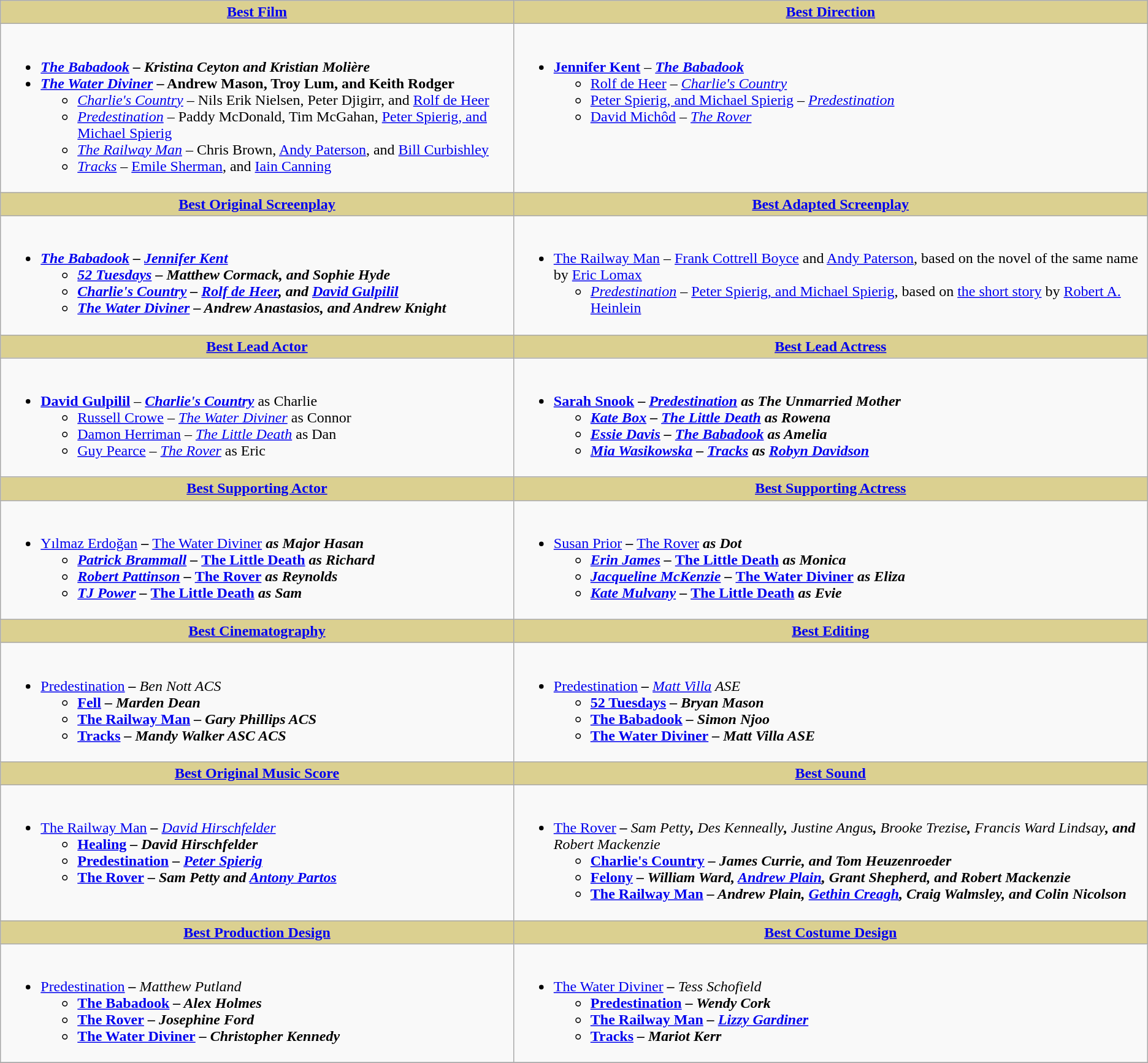<table class=wikitable style="width="100%">
<tr>
<th style="background:#DBD090;" ! style="width:50%"><a href='#'>Best Film</a></th>
<th style="background:#DBD090;" ! style="width:50%"><a href='#'>Best Direction</a></th>
</tr>
<tr>
<td valign="top"><br><ul><li><strong><em><a href='#'>The Babadook</a><em> – Kristina Ceyton and Kristian Molière<strong></li><li></em></strong><a href='#'>The Water Diviner</a></em> – Andrew Mason, Troy Lum, and Keith Rodger</strong><ul><li><em><a href='#'>Charlie's Country</a></em> – Nils Erik Nielsen, Peter Djigirr, and <a href='#'>Rolf de Heer</a></li><li><em><a href='#'>Predestination</a></em> – Paddy McDonald, Tim McGahan, <a href='#'>Peter Spierig, and Michael Spierig</a></li><li><em><a href='#'>The Railway Man</a></em> – Chris Brown, <a href='#'>Andy Paterson</a>, and <a href='#'>Bill Curbishley</a></li><li><em><a href='#'>Tracks</a></em> – <a href='#'>Emile Sherman</a>, and <a href='#'>Iain Canning</a></li></ul></li></ul></td>
<td valign="top"><br><ul><li><strong><a href='#'>Jennifer Kent</a></strong> – <strong><em><a href='#'>The Babadook</a></em></strong><ul><li><a href='#'>Rolf de Heer</a> – <em><a href='#'>Charlie's Country</a></em></li><li><a href='#'>Peter Spierig, and Michael Spierig</a> – <em><a href='#'>Predestination</a></em></li><li><a href='#'>David Michôd</a> – <em><a href='#'>The Rover</a></em></li></ul></li></ul></td>
</tr>
<tr>
<th style="background:#DBD090;" ! style="width="50%"><a href='#'>Best Original Screenplay</a></th>
<th style="background:#DBD090;" ! style="width="50%"><a href='#'>Best Adapted Screenplay</a></th>
</tr>
<tr>
<td valign="top"><br><ul><li><strong><em><a href='#'>The Babadook</a><em> – <a href='#'>Jennifer Kent</a><strong><ul><li></em><a href='#'>52 Tuesdays</a><em> – Matthew Cormack, and Sophie Hyde</li><li></em><a href='#'>Charlie's Country</a><em> – <a href='#'>Rolf de Heer</a>, and <a href='#'>David Gulpilil</a></li><li></em><a href='#'>The Water Diviner</a><em> – Andrew Anastasios, and Andrew Knight</li></ul></li></ul></td>
<td valign="top"><br><ul><li></em></strong><a href='#'>The Railway Man</a></em> – <a href='#'>Frank Cottrell Boyce</a> and <a href='#'>Andy Paterson</a></strong>, based on the novel of the same name by <a href='#'>Eric Lomax</a><ul><li><em><a href='#'>Predestination</a></em> – <a href='#'>Peter Spierig, and Michael Spierig</a>, based on <a href='#'>the short story</a> by <a href='#'>Robert A. Heinlein</a></li></ul></li></ul></td>
</tr>
<tr>
<th style="background:#DBD090;" ! style="width="50%"><a href='#'>Best Lead Actor</a></th>
<th style="background:#DBD090;" ! style="width="50%"><a href='#'>Best Lead Actress</a></th>
</tr>
<tr>
<td valign="top"><br><ul><li><strong><a href='#'>David Gulpilil</a></strong> – <strong><em><a href='#'>Charlie's Country</a></em></strong> as Charlie<ul><li><a href='#'>Russell Crowe</a> – <em><a href='#'>The Water Diviner</a></em> as Connor</li><li><a href='#'>Damon Herriman</a> – <em><a href='#'>The Little Death</a></em> as Dan</li><li><a href='#'>Guy Pearce</a> – <em><a href='#'>The Rover</a></em> as Eric</li></ul></li></ul></td>
<td valign="top"><br><ul><li><strong><a href='#'>Sarah Snook</a> – <em><a href='#'>Predestination</a><strong><em> as The Unmarried Mother<ul><li><a href='#'>Kate Box</a> – </em><a href='#'>The Little Death</a><em> as Rowena</li><li><a href='#'>Essie Davis</a> – </em><a href='#'>The Babadook</a><em> as Amelia</li><li><a href='#'>Mia Wasikowska</a> – </em><a href='#'>Tracks</a><em> as <a href='#'>Robyn Davidson</a></li></ul></li></ul></td>
</tr>
<tr>
<th style="background:#DBD090;" ! style="width="50%"><a href='#'>Best Supporting Actor</a></th>
<th style="background:#DBD090;" ! style="width="50%"><a href='#'>Best Supporting Actress</a></th>
</tr>
<tr>
<td valign="top"><br><ul><li></strong><a href='#'>Yılmaz Erdoğan</a><strong> – </em></strong><a href='#'>The Water Diviner</a><strong><em> as Major Hasan<ul><li><a href='#'>Patrick Brammall</a> – </em><a href='#'>The Little Death</a><em> as Richard</li><li><a href='#'>Robert Pattinson</a> – </em><a href='#'>The Rover</a><em> as Reynolds</li><li><a href='#'>TJ Power</a> – </em><a href='#'>The Little Death</a><em> as Sam</li></ul></li></ul></td>
<td valign="top"><br><ul><li></strong><a href='#'>Susan Prior</a><strong> – </em></strong><a href='#'>The Rover</a><strong><em> as Dot<ul><li><a href='#'>Erin James</a> – </em><a href='#'>The Little Death</a><em> as Monica</li><li><a href='#'>Jacqueline McKenzie</a> – </em><a href='#'>The Water Diviner</a><em> as Eliza</li><li><a href='#'>Kate Mulvany</a> – </em><a href='#'>The Little Death</a><em> as Evie</li></ul></li></ul></td>
</tr>
<tr>
<th style="background:#DBD090;" ! style="width="50%"><a href='#'>Best Cinematography</a></th>
<th style="background:#DBD090;" ! style="width="50%"><a href='#'>Best Editing</a></th>
</tr>
<tr>
<td valign="top"><br><ul><li></em></strong><a href='#'>Predestination</a><strong><em> – </strong>Ben Nott ACS<strong><ul><li></em><a href='#'>Fell</a><em> – Marden Dean</li><li></em><a href='#'>The Railway Man</a><em> – Gary Phillips ACS</li><li></em><a href='#'>Tracks</a><em> – Mandy Walker ASC ACS</li></ul></li></ul></td>
<td valign="top"><br><ul><li></em></strong><a href='#'>Predestination</a><strong><em> – </strong><a href='#'>Matt Villa</a> ASE<strong><ul><li></em><a href='#'>52 Tuesdays</a><em> – Bryan Mason</li><li></em><a href='#'>The Babadook</a><em> – Simon Njoo</li><li></em><a href='#'>The Water Diviner</a><em> – Matt Villa ASE</li></ul></li></ul></td>
</tr>
<tr>
<th style="background:#DBD090;" ! style="width="50%"><a href='#'>Best Original Music Score</a></th>
<th style="background:#DBD090;" ! style="width="50%"><a href='#'>Best Sound</a></th>
</tr>
<tr>
<td valign="top"><br><ul><li></em></strong><a href='#'>The Railway Man</a><strong><em> – </strong><a href='#'>David Hirschfelder</a><strong><ul><li></em><a href='#'>Healing</a><em> – David Hirschfelder</li><li></em><a href='#'>Predestination</a><em> – <a href='#'>Peter Spierig</a></li><li></em><a href='#'>The Rover</a><em> – Sam Petty and <a href='#'>Antony Partos</a></li></ul></li></ul></td>
<td valign="top"><br><ul><li></em></strong><a href='#'>The Rover</a><strong><em> – </strong>Sam Petty<strong>, </strong>Des Kenneally<strong>, </strong>Justine Angus<strong>, </strong>Brooke Trezise<strong>, </strong>Francis Ward Lindsay<strong>, and </strong>Robert Mackenzie<strong><ul><li></em><a href='#'>Charlie's Country</a><em> – James Currie, and Tom Heuzenroeder</li><li></em><a href='#'>Felony</a><em> – William Ward, <a href='#'>Andrew Plain</a>, Grant Shepherd, and Robert Mackenzie</li><li></em><a href='#'>The Railway Man</a><em> – Andrew Plain, <a href='#'>Gethin Creagh</a>, Craig Walmsley, and Colin Nicolson</li></ul></li></ul></td>
</tr>
<tr>
<th style="background:#DBD090;" ! style="width="50%"><a href='#'>Best Production Design</a></th>
<th style="background:#DBD090;" ! style="width="50%"><a href='#'>Best Costume Design</a></th>
</tr>
<tr>
<td valign="top"><br><ul><li></em></strong><a href='#'>Predestination</a><strong><em> – </strong>Matthew Putland<strong><ul><li></em><a href='#'>The Babadook</a><em> – Alex Holmes</li><li></em><a href='#'>The Rover</a><em> – Josephine Ford</li><li></em><a href='#'>The Water Diviner</a><em> – Christopher Kennedy</li></ul></li></ul></td>
<td valign="top"><br><ul><li></em></strong><a href='#'>The Water Diviner</a><strong><em> – </strong>Tess Schofield<strong><ul><li></em><a href='#'>Predestination</a><em> – Wendy Cork</li><li></em><a href='#'>The Railway Man</a><em> – <a href='#'>Lizzy Gardiner</a></li><li></em><a href='#'>Tracks</a><em> – Mariot Kerr</li></ul></li></ul></td>
</tr>
<tr>
</tr>
</table>
